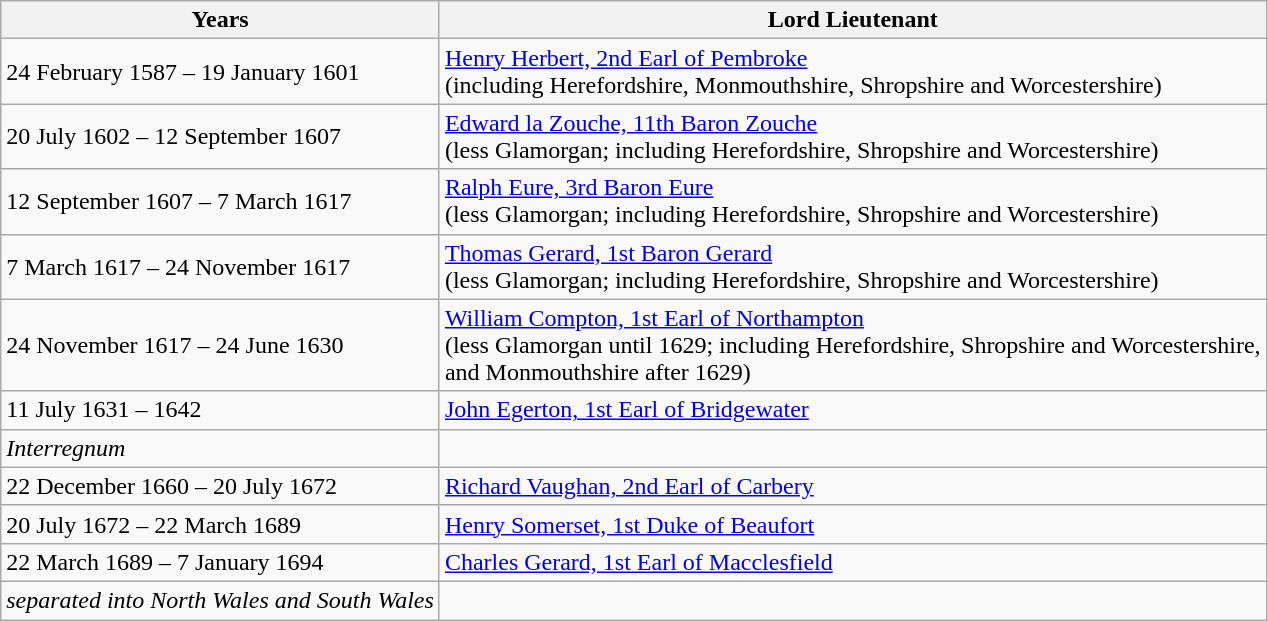<table class="wikitable">
<tr>
<th>Years</th>
<th>Lord Lieutenant</th>
</tr>
<tr>
<td>24 February 1587 – 19 January 1601</td>
<td><a href='#'>Henry Herbert, 2nd Earl of Pembroke</a>  <br>(including Herefordshire, Monmouthshire, Shropshire and Worcestershire)</td>
</tr>
<tr>
<td>20 July 1602 – 12 September 1607</td>
<td><a href='#'>Edward la Zouche, 11th Baron Zouche</a> <br>(less Glamorgan; including Herefordshire, Shropshire and Worcestershire)</td>
</tr>
<tr>
<td>12 September 1607 – 7 March 1617</td>
<td><a href='#'>Ralph Eure, 3rd Baron Eure</a> <br>(less Glamorgan; including Herefordshire, Shropshire and Worcestershire)</td>
</tr>
<tr>
<td>7 March 1617 – 24 November 1617</td>
<td><a href='#'>Thomas Gerard, 1st Baron Gerard</a> <br>(less Glamorgan; including Herefordshire, Shropshire and Worcestershire)</td>
</tr>
<tr>
<td>24 November 1617 – 24 June 1630</td>
<td><a href='#'>William Compton, 1st Earl of Northampton</a> <br>(less Glamorgan until 1629; including Herefordshire, Shropshire and Worcestershire, <br>and Monmouthshire after 1629)</td>
</tr>
<tr>
<td>11 July 1631 – 1642</td>
<td><a href='#'>John Egerton, 1st Earl of Bridgewater</a></td>
</tr>
<tr>
<td><em>Interregnum</em></td>
</tr>
<tr>
<td>22 December 1660 – 20 July 1672</td>
<td><a href='#'>Richard Vaughan, 2nd Earl of Carbery</a></td>
</tr>
<tr>
<td>20 July 1672 – 22 March 1689</td>
<td><a href='#'>Henry Somerset, 1st Duke of Beaufort</a></td>
</tr>
<tr>
<td>22 March 1689 – 7 January 1694</td>
<td><a href='#'>Charles Gerard, 1st Earl of Macclesfield</a></td>
</tr>
<tr>
<td><em>separated into North Wales and South Wales</em></td>
</tr>
</table>
